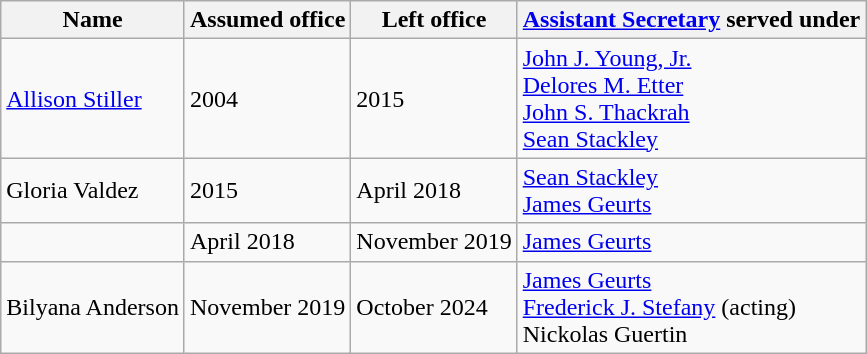<table class="wikitable">
<tr>
<th>Name</th>
<th>Assumed office</th>
<th>Left office</th>
<th><a href='#'>Assistant Secretary</a> served under</th>
</tr>
<tr>
<td><a href='#'>Allison Stiller</a></td>
<td>2004</td>
<td>2015</td>
<td><a href='#'>John J. Young, Jr.</a><br><a href='#'>Delores M. Etter</a><br><a href='#'>John S. Thackrah</a><br><a href='#'>Sean Stackley</a></td>
</tr>
<tr>
<td>Gloria Valdez</td>
<td>2015</td>
<td>April 2018</td>
<td><a href='#'>Sean Stackley</a><br><a href='#'>James Geurts</a></td>
</tr>
<tr>
<td></td>
<td>April 2018</td>
<td>November 2019</td>
<td><a href='#'>James Geurts</a></td>
</tr>
<tr>
<td>Bilyana Anderson</td>
<td>November 2019</td>
<td>October 2024</td>
<td><a href='#'>James Geurts</a><br><a href='#'>Frederick J. Stefany</a> (acting)<br>Nickolas Guertin</td>
</tr>
</table>
